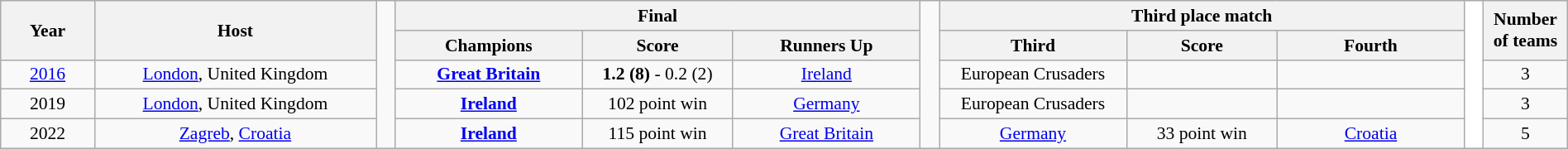<table class="wikitable" style="font-size:90%; width: 100%; text-align: center;">
<tr>
<th rowspan=2 width=5%>Year</th>
<th rowspan=2 width=15%>Host</th>
<td width=1% rowspan=9></td>
<th colspan=3>Final</th>
<td width=1% rowspan=9></td>
<th colspan=3>Third place match</th>
<th width=1% rowspan=20 style="background: #ffffff"></th>
<th rowspan=2 width=4%>Number of teams</th>
</tr>
<tr>
<th width=10%>Champions</th>
<th width=8%>Score</th>
<th width=10%>Runners Up</th>
<th width=10%>Third</th>
<th width=8%>Score</th>
<th width=10%>Fourth</th>
</tr>
<tr>
<td><a href='#'>2016</a></td>
<td> <a href='#'>London</a>, United Kingdom</td>
<td><strong> <a href='#'>Great Britain</a></strong></td>
<td><strong>1.2 (8)</strong> - 0.2 (2)</td>
<td> <a href='#'>Ireland</a></td>
<td>European Crusaders</td>
<td></td>
<td></td>
<td>3</td>
</tr>
<tr>
<td>2019</td>
<td> <a href='#'>London</a>, United Kingdom</td>
<td><strong> <a href='#'>Ireland</a></strong></td>
<td>102 point win</td>
<td> <a href='#'>Germany</a></td>
<td>European Crusaders</td>
<td></td>
<td></td>
<td>3</td>
</tr>
<tr>
<td>2022</td>
<td> <a href='#'>Zagreb</a>, <a href='#'>Croatia</a></td>
<td><strong> <a href='#'>Ireland</a></strong></td>
<td>115 point win</td>
<td> <a href='#'>Great Britain</a></td>
<td> <a href='#'>Germany</a></td>
<td>33 point win</td>
<td> <a href='#'>Croatia</a></td>
<td>5</td>
</tr>
</table>
